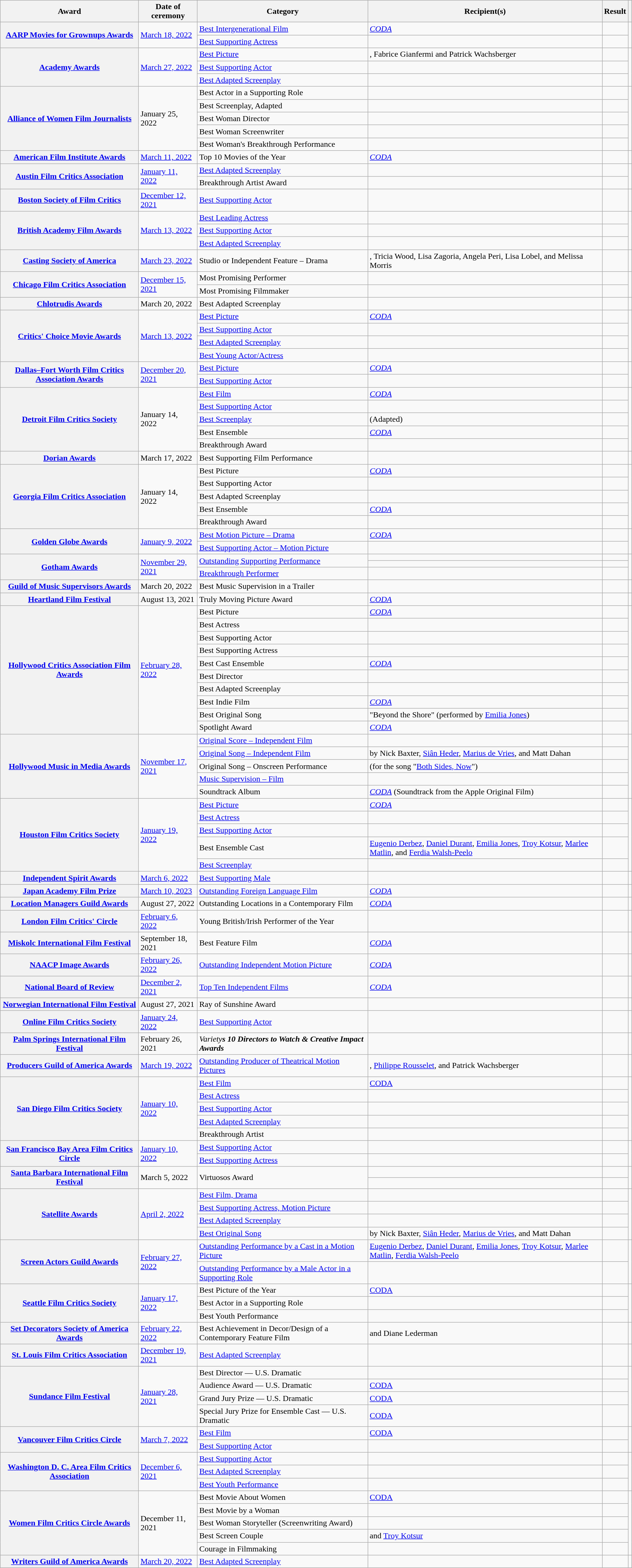<table class="wikitable plainrowheaders sortable">
<tr>
<th scope="col">Award</th>
<th scope="col">Date of ceremony</th>
<th scope="col">Category</th>
<th scope="col">Recipient(s)</th>
<th scope="col">Result</th>
<th scope="col" class="unsortable"></th>
</tr>
<tr>
<th scope="rowgroup" rowspan="2"><a href='#'>AARP Movies for Grownups Awards</a></th>
<td rowspan="2"><a href='#'>March 18, 2022</a></td>
<td><a href='#'>Best Intergenerational Film</a></td>
<td><em><a href='#'>CODA</a></em></td>
<td></td>
<td style="text-align:center;" rowspan="2"></td>
</tr>
<tr>
<td><a href='#'>Best Supporting Actress</a></td>
<td></td>
<td></td>
</tr>
<tr>
<th scope="rowgroup" rowspan="3"><a href='#'>Academy Awards</a></th>
<td rowspan="3"><a href='#'>March 27, 2022</a></td>
<td><a href='#'>Best Picture</a></td>
<td>, Fabrice Gianfermi and Patrick Wachsberger</td>
<td></td>
<td style="text-align:center;" rowspan="3"></td>
</tr>
<tr>
<td><a href='#'>Best Supporting Actor</a></td>
<td></td>
<td></td>
</tr>
<tr>
<td><a href='#'>Best Adapted Screenplay</a></td>
<td></td>
<td></td>
</tr>
<tr>
<th scope="rowgroup" rowspan="5"><a href='#'>Alliance of Women Film Journalists</a></th>
<td rowspan="5">January 25, 2022</td>
<td>Best Actor in a Supporting Role</td>
<td></td>
<td></td>
<td style="text-align:center;" rowspan="5"></td>
</tr>
<tr>
<td>Best Screenplay, Adapted</td>
<td></td>
<td></td>
</tr>
<tr>
<td>Best Woman Director</td>
<td></td>
<td></td>
</tr>
<tr>
<td>Best Woman Screenwriter</td>
<td></td>
<td></td>
</tr>
<tr>
<td>Best Woman's Breakthrough Performance</td>
<td></td>
<td></td>
</tr>
<tr>
<th scope="row"><a href='#'>American Film Institute Awards</a></th>
<td><a href='#'>March 11, 2022</a></td>
<td>Top 10 Movies of the Year</td>
<td><em><a href='#'>CODA</a></em></td>
<td></td>
<td style="text-align:center;"></td>
</tr>
<tr>
<th rowspan="2" scope="row"><a href='#'>Austin Film Critics Association</a></th>
<td rowspan="2"><a href='#'>January 11, 2022</a></td>
<td><a href='#'>Best Adapted Screenplay</a></td>
<td></td>
<td></td>
<td style="text-align:center;" rowspan="2"></td>
</tr>
<tr>
<td>Breakthrough Artist Award</td>
<td></td>
<td></td>
</tr>
<tr>
<th scope="row"><a href='#'>Boston Society of Film Critics</a></th>
<td><a href='#'>December 12, 2021</a></td>
<td><a href='#'>Best Supporting Actor</a></td>
<td></td>
<td></td>
<td style="text-align:center;"></td>
</tr>
<tr>
<th scope="rowgroup" rowspan="3"><a href='#'>British Academy Film Awards</a></th>
<td rowspan="3"><a href='#'>March 13, 2022</a></td>
<td><a href='#'>Best Leading Actress</a></td>
<td></td>
<td></td>
<td style="text-align:center;" rowspan="3"></td>
</tr>
<tr>
<td><a href='#'>Best Supporting Actor</a></td>
<td></td>
<td></td>
</tr>
<tr>
<td><a href='#'>Best Adapted Screenplay</a></td>
<td></td>
<td></td>
</tr>
<tr>
<th scope="row"><a href='#'>Casting Society of America</a></th>
<td><a href='#'>March 23, 2022</a></td>
<td>Studio or Independent Feature – Drama</td>
<td>, Tricia Wood, Lisa Zagoria, Angela Peri, Lisa Lobel, and Melissa Morris</td>
<td></td>
<td style="text-align:center;"></td>
</tr>
<tr>
<th scope="rowgroup" rowspan="2"><a href='#'>Chicago Film Critics Association</a></th>
<td rowspan="2"><a href='#'>December 15, 2021</a></td>
<td>Most Promising Performer</td>
<td></td>
<td></td>
<td style="text-align:center;" rowspan="2"></td>
</tr>
<tr>
<td>Most Promising Filmmaker</td>
<td></td>
<td></td>
</tr>
<tr>
<th scope="row"><a href='#'>Chlotrudis Awards</a></th>
<td>March 20, 2022</td>
<td>Best Adapted Screenplay</td>
<td></td>
<td></td>
<td style="text-align:center;"><br></td>
</tr>
<tr>
<th scope="rowgroup" rowspan="4"><a href='#'>Critics' Choice Movie Awards</a></th>
<td rowspan="4"><a href='#'>March 13, 2022</a></td>
<td><a href='#'>Best Picture</a></td>
<td><em><a href='#'>CODA</a></em></td>
<td></td>
<td style="text-align:center;" rowspan="4"></td>
</tr>
<tr>
<td><a href='#'>Best Supporting Actor</a></td>
<td></td>
<td></td>
</tr>
<tr>
<td><a href='#'>Best Adapted Screenplay</a></td>
<td></td>
<td></td>
</tr>
<tr>
<td><a href='#'>Best Young Actor/Actress</a></td>
<td></td>
<td></td>
</tr>
<tr>
<th scope="rowgroup" rowspan="2"><a href='#'>Dallas–Fort Worth Film Critics Association Awards</a></th>
<td rowspan="2"><a href='#'>December 20, 2021</a></td>
<td><a href='#'>Best Picture</a></td>
<td><em><a href='#'>CODA</a></em></td>
<td></td>
<td style="text-align:center;" rowspan="2"></td>
</tr>
<tr>
<td><a href='#'>Best Supporting Actor</a></td>
<td></td>
<td></td>
</tr>
<tr>
<th scope="rowgroup" rowspan="5"><a href='#'>Detroit Film Critics Society</a></th>
<td rowspan="5">January 14, 2022</td>
<td><a href='#'>Best Film</a></td>
<td><em><a href='#'>CODA</a></em></td>
<td></td>
<td style="text-align:center;" rowspan="5"></td>
</tr>
<tr>
<td><a href='#'>Best Supporting Actor</a></td>
<td></td>
<td></td>
</tr>
<tr>
<td><a href='#'>Best Screenplay</a></td>
<td> (Adapted)</td>
<td></td>
</tr>
<tr>
<td>Best Ensemble</td>
<td><em><a href='#'>CODA</a></em></td>
<td></td>
</tr>
<tr>
<td>Breakthrough Award</td>
<td></td>
<td></td>
</tr>
<tr>
<th scope="row"><a href='#'>Dorian Awards</a></th>
<td>March 17, 2022</td>
<td>Best Supporting Film Performance</td>
<td></td>
<td></td>
<td style="text-align:center;"></td>
</tr>
<tr>
<th scope="rowgroup" rowspan="5"><a href='#'>Georgia Film Critics Association</a></th>
<td rowspan="5">January 14, 2022</td>
<td>Best Picture</td>
<td><em><a href='#'>CODA</a></em></td>
<td></td>
<td style="text-align:center;" rowspan="5"></td>
</tr>
<tr>
<td>Best Supporting Actor</td>
<td></td>
<td></td>
</tr>
<tr>
<td>Best Adapted Screenplay</td>
<td></td>
<td></td>
</tr>
<tr>
<td>Best Ensemble</td>
<td><em><a href='#'>CODA</a></em></td>
<td></td>
</tr>
<tr>
<td>Breakthrough Award</td>
<td></td>
<td></td>
</tr>
<tr>
<th scope="rowgroup" rowspan="2"><a href='#'>Golden Globe Awards</a></th>
<td rowspan="2"><a href='#'>January 9, 2022</a></td>
<td><a href='#'>Best Motion Picture – Drama</a></td>
<td><em><a href='#'>CODA</a></em></td>
<td></td>
<td rowspan="2" style="text-align:center;"></td>
</tr>
<tr>
<td><a href='#'>Best Supporting Actor – Motion Picture</a></td>
<td></td>
<td></td>
</tr>
<tr>
<th scope="rowgroup" rowspan="3"><a href='#'>Gotham Awards</a></th>
<td rowspan="3"><a href='#'>November 29, 2021</a></td>
<td rowspan="2"><a href='#'>Outstanding Supporting Performance</a></td>
<td></td>
<td></td>
<td rowspan="3" style="text-align:center;"></td>
</tr>
<tr>
<td></td>
<td></td>
</tr>
<tr>
<td><a href='#'>Breakthrough Performer</a></td>
<td></td>
<td></td>
</tr>
<tr>
<th scope="row"><a href='#'>Guild of Music Supervisors Awards</a></th>
<td>March 20, 2022</td>
<td>Best Music Supervision in a Trailer</td>
<td></td>
<td></td>
<td style="text-align:center;"></td>
</tr>
<tr>
<th scope="row"><a href='#'>Heartland Film Festival</a></th>
<td>August 13, 2021</td>
<td>Truly Moving Picture Award</td>
<td><em><a href='#'>CODA</a></em></td>
<td></td>
<td style="text-align:center;"></td>
</tr>
<tr>
<th scope="rowgroup" rowspan="10"><a href='#'>Hollywood Critics Association Film Awards</a></th>
<td rowspan="10"><a href='#'>February 28, 2022</a></td>
<td>Best Picture</td>
<td><em><a href='#'>CODA</a></em></td>
<td></td>
<td rowspan="10" style="text-align:center;"><br></td>
</tr>
<tr>
<td>Best Actress</td>
<td></td>
<td></td>
</tr>
<tr>
<td>Best Supporting Actor</td>
<td></td>
<td></td>
</tr>
<tr>
<td>Best Supporting Actress</td>
<td></td>
<td></td>
</tr>
<tr>
<td>Best Cast Ensemble</td>
<td><em><a href='#'>CODA</a></em></td>
<td></td>
</tr>
<tr>
<td>Best Director</td>
<td></td>
<td></td>
</tr>
<tr>
<td>Best Adapted Screenplay</td>
<td></td>
<td></td>
</tr>
<tr>
<td>Best Indie Film</td>
<td><em><a href='#'>CODA</a></em></td>
<td></td>
</tr>
<tr>
<td>Best Original Song</td>
<td data-sort-value="Beyond the Shore">"Beyond the Shore" (performed by <a href='#'>Emilia Jones</a>)</td>
<td></td>
</tr>
<tr>
<td>Spotlight Award</td>
<td Cast of><em><a href='#'>CODA</a></em></td>
<td></td>
</tr>
<tr>
<th scope="rowgroup" rowspan="5"><a href='#'>Hollywood Music in Media Awards</a></th>
<td rowspan="5"><a href='#'>November 17, 2021</a></td>
<td><a href='#'>Original Score – Independent Film</a></td>
<td></td>
<td></td>
<td rowspan="5" style="text-align:center;"></td>
</tr>
<tr>
<td><a href='#'>Original Song – Independent Film</a></td>
<td> by Nick Baxter, <a href='#'>Siân Heder</a>, <a href='#'>Marius de Vries</a>, and Matt Dahan</td>
<td></td>
</tr>
<tr>
<td>Original Song – Onscreen Performance</td>
<td> (for the song "<a href='#'>Both Sides, Now</a>")</td>
<td></td>
</tr>
<tr>
<td><a href='#'>Music Supervision – Film</a></td>
<td></td>
<td></td>
</tr>
<tr>
<td>Soundtrack Album</td>
<td><em><a href='#'>CODA</a></em> (Soundtrack from the Apple Original Film)</td>
<td></td>
</tr>
<tr>
<th scope="rowgroup" rowspan="5"><a href='#'>Houston Film Critics Society</a></th>
<td rowspan="5"><a href='#'>January 19, 2022</a></td>
<td><a href='#'>Best Picture</a></td>
<td><em><a href='#'>CODA</a></em></td>
<td></td>
<td style="text-align:center;" rowspan="5"></td>
</tr>
<tr>
<td><a href='#'>Best Actress</a></td>
<td></td>
<td></td>
</tr>
<tr>
<td><a href='#'>Best Supporting Actor</a></td>
<td></td>
<td></td>
</tr>
<tr>
<td>Best Ensemble Cast</td>
<td><a href='#'>Eugenio Derbez</a>, <a href='#'>Daniel Durant</a>, <a href='#'>Emilia Jones</a>, <a href='#'>Troy Kotsur</a>, <a href='#'>Marlee Matlin</a>, and <a href='#'>Ferdia Walsh-Peelo</a></td>
<td></td>
</tr>
<tr>
<td><a href='#'>Best Screenplay</a></td>
<td></td>
<td></td>
</tr>
<tr>
<th scope="row"><a href='#'>Independent Spirit Awards</a></th>
<td><a href='#'>March 6, 2022</a></td>
<td><a href='#'>Best Supporting Male</a></td>
<td></td>
<td></td>
<td style="text-align:center;"></td>
</tr>
<tr>
<th scope="row"><a href='#'>Japan Academy Film Prize</a></th>
<td><a href='#'>March 10, 2023</a></td>
<td><a href='#'>Outstanding Foreign Language Film</a></td>
<td><em><a href='#'>CODA</a></em></td>
<td></td>
<td style="text-align:center;"><br></td>
</tr>
<tr>
<th scope="row"><a href='#'>Location Managers Guild Awards</a></th>
<td>August 27, 2022</td>
<td>Outstanding Locations in a Contemporary Film</td>
<td><em><a href='#'>CODA</a></em></td>
<td></td>
<td style="text-align:center;"></td>
</tr>
<tr>
<th scope="row"><a href='#'>London Film Critics' Circle</a></th>
<td><a href='#'>February 6, 2022</a></td>
<td>Young British/Irish Performer of the Year</td>
<td></td>
<td></td>
<td style="text-align:center;"></td>
</tr>
<tr>
<th scope="row"><a href='#'>Miskolc International Film Festival</a></th>
<td>September 18, 2021</td>
<td>Best Feature Film</td>
<td><em><a href='#'>CODA</a></em></td>
<td></td>
<td style="text-align:center;"></td>
</tr>
<tr>
<th scope="row"><a href='#'>NAACP Image Awards</a></th>
<td><a href='#'>February 26, 2022</a></td>
<td><a href='#'>Outstanding Independent Motion Picture</a></td>
<td><em><a href='#'>CODA</a></em></td>
<td></td>
<td style="text-align:center;"></td>
</tr>
<tr>
<th scope="row"><a href='#'>National Board of Review</a></th>
<td><a href='#'>December 2, 2021</a></td>
<td><a href='#'>Top Ten Independent Films</a></td>
<td><em><a href='#'>CODA</a></em></td>
<td></td>
<td style="text-align:center;"></td>
</tr>
<tr>
<th scope="row"><a href='#'>Norwegian International Film Festival</a></th>
<td>August 27, 2021</td>
<td>Ray of Sunshine Award</td>
<td></td>
<td></td>
<td style="text-align:center;"></td>
</tr>
<tr>
<th scope="row"><a href='#'>Online Film Critics Society</a></th>
<td><a href='#'>January 24, 2022</a></td>
<td><a href='#'>Best Supporting Actor</a></td>
<td></td>
<td></td>
<td style="text-align:center;"></td>
</tr>
<tr>
<th scope="row"><a href='#'>Palm Springs International Film Festival</a></th>
<td>February 26, 2021</td>
<td><em>Variety<strong>s 10 Directors to Watch & Creative Impact Awards</td>
<td></td>
<td></td>
<td style="text-align:center;"></td>
</tr>
<tr>
<th scope="row"><a href='#'>Producers Guild of America Awards</a></th>
<td><a href='#'>March 19, 2022</a></td>
<td><a href='#'>Outstanding Producer of Theatrical Motion Pictures</a></td>
<td>, <a href='#'>Philippe Rousselet</a>, and Patrick Wachsberger</td>
<td></td>
<td style="text-align:center;"></td>
</tr>
<tr>
<th scope="rowgroup" rowspan="5"><a href='#'>San Diego Film Critics Society</a></th>
<td rowspan="5"><a href='#'>January 10, 2022</a></td>
<td><a href='#'>Best Film</a></td>
<td></em><a href='#'>CODA</a><em></td>
<td></td>
<td style="text-align:center;" rowspan="5"><br></td>
</tr>
<tr>
<td><a href='#'>Best Actress</a></td>
<td></td>
<td></td>
</tr>
<tr>
<td><a href='#'>Best Supporting Actor</a></td>
<td></td>
<td></td>
</tr>
<tr>
<td><a href='#'>Best Adapted Screenplay</a></td>
<td></td>
<td></td>
</tr>
<tr>
<td>Breakthrough Artist</td>
<td></td>
<td></td>
</tr>
<tr>
<th scope="rowgroup" rowspan="2"><a href='#'>San Francisco Bay Area Film Critics Circle</a></th>
<td rowspan="2"><a href='#'>January 10, 2022</a></td>
<td><a href='#'>Best Supporting Actor</a></td>
<td></td>
<td></td>
<td style="text-align:center;" rowspan="2"></td>
</tr>
<tr>
<td><a href='#'>Best Supporting Actress</a></td>
<td></td>
<td></td>
</tr>
<tr>
<th scope="rowgroup" rowspan="2"><a href='#'>Santa Barbara International Film Festival</a></th>
<td rowspan="2">March 5, 2022</td>
<td rowspan="2">Virtuosos Award</td>
<td></td>
<td></td>
<td style="text-align:center;" rowspan="2"></td>
</tr>
<tr>
<td></td>
<td></td>
</tr>
<tr>
<th scope="rowgroup" rowspan="4"><a href='#'>Satellite Awards</a></th>
<td rowspan="4"><a href='#'>April 2, 2022</a></td>
<td><a href='#'>Best Film, Drama</a></td>
<td></td>
<td></td>
<td style="text-align:center;" rowspan="4"></td>
</tr>
<tr>
<td><a href='#'>Best Supporting Actress, Motion Picture</a></td>
<td></td>
<td></td>
</tr>
<tr>
<td><a href='#'>Best Adapted Screenplay</a></td>
<td></td>
<td></td>
</tr>
<tr>
<td><a href='#'>Best Original Song</a></td>
<td> by Nick Baxter, <a href='#'>Siân Heder</a>, <a href='#'>Marius de Vries</a>, and Matt Dahan</td>
<td></td>
</tr>
<tr>
<th scope="rowgroup" rowspan="2"><a href='#'>Screen Actors Guild Awards</a></th>
<td rowspan="2"><a href='#'>February 27, 2022</a></td>
<td><a href='#'>Outstanding Performance by a Cast in a Motion Picture</a></td>
<td><a href='#'>Eugenio Derbez</a>, <a href='#'>Daniel Durant</a>, <a href='#'>Emilia Jones</a>, <a href='#'>Troy Kotsur</a>, <a href='#'>Marlee Matlin</a>, <a href='#'>Ferdia Walsh-Peelo</a></td>
<td></td>
<td rowspan="2" style="text-align:center;"></td>
</tr>
<tr>
<td><a href='#'>Outstanding Performance by a Male Actor in a Supporting Role</a></td>
<td></td>
<td></td>
</tr>
<tr>
<th scope="rowgroup" rowspan="3"><a href='#'>Seattle Film Critics Society</a></th>
<td rowspan="3"><a href='#'>January 17, 2022</a></td>
<td>Best Picture of the Year</td>
<td></em><a href='#'>CODA</a><em></td>
<td></td>
<td rowspan="3" style="text-align:center;"></td>
</tr>
<tr>
<td>Best Actor in a Supporting Role</td>
<td></td>
<td></td>
</tr>
<tr>
<td>Best Youth Performance</td>
<td></td>
<td></td>
</tr>
<tr>
<th scope="row"><a href='#'>Set Decorators Society of America Awards</a></th>
<td><a href='#'>February 22, 2022</a></td>
<td>Best Achievement in Decor/Design of a Contemporary Feature Film</td>
<td> and Diane Lederman</td>
<td></td>
<td style="text-align:center;"></td>
</tr>
<tr>
<th scope="row"><a href='#'>St. Louis Film Critics Association</a></th>
<td><a href='#'>December 19, 2021</a></td>
<td><a href='#'>Best Adapted Screenplay</a></td>
<td></td>
<td></td>
<td style="text-align:center;"></td>
</tr>
<tr>
<th scope="rowgroup" rowspan="4"><a href='#'>Sundance Film Festival</a></th>
<td rowspan="4"><a href='#'>January 28, 2021</a></td>
<td>Best Director — U.S. Dramatic</td>
<td></td>
<td></td>
<td rowspan="4" style="text-align:center;"></td>
</tr>
<tr>
<td>Audience Award — U.S. Dramatic</td>
<td></em><a href='#'>CODA</a><em></td>
<td></td>
</tr>
<tr>
<td>Grand Jury Prize — U.S. Dramatic</td>
<td></em><a href='#'>CODA</a><em></td>
<td></td>
</tr>
<tr>
<td>Special Jury Prize for Ensemble Cast — U.S. Dramatic</td>
<td></em><a href='#'>CODA</a><em></td>
<td></td>
</tr>
<tr>
<th scope="rowgroup" rowspan="2"><a href='#'>Vancouver Film Critics Circle</a></th>
<td rowspan="2"><a href='#'>March 7, 2022</a></td>
<td><a href='#'>Best Film</a></td>
<td></em><a href='#'>CODA</a><em></td>
<td></td>
<td style="text-align:center;" rowspan="2"></td>
</tr>
<tr>
<td><a href='#'>Best Supporting Actor</a></td>
<td></td>
<td></td>
</tr>
<tr>
<th scope="rowgroup" rowspan="3"><a href='#'>Washington D. C. Area Film Critics Association</a></th>
<td rowspan="3"><a href='#'>December 6, 2021</a></td>
<td><a href='#'>Best Supporting Actor</a></td>
<td></td>
<td></td>
<td style="text-align:center;" rowspan="3"></td>
</tr>
<tr>
<td><a href='#'>Best Adapted Screenplay</a></td>
<td></td>
<td></td>
</tr>
<tr>
<td><a href='#'>Best Youth Performance</a></td>
<td></td>
<td></td>
</tr>
<tr>
<th scope="rowgroup" rowspan="5"><a href='#'>Women Film Critics Circle Awards</a></th>
<td rowspan="5">December 11, 2021</td>
<td>Best Movie About Women</td>
<td></em><a href='#'>CODA</a><em></td>
<td></td>
<td rowspan="5" style="text-align:center;"></td>
</tr>
<tr>
<td>Best Movie by a Woman</td>
<td></td>
<td></td>
</tr>
<tr>
<td>Best Woman Storyteller (Screenwriting Award)</td>
<td></td>
<td></td>
</tr>
<tr>
<td>Best Screen Couple</td>
<td> and <a href='#'>Troy Kotsur</a></td>
<td></td>
</tr>
<tr>
<td>Courage in Filmmaking</td>
<td></td>
<td></td>
</tr>
<tr>
<th scope="row"><a href='#'>Writers Guild of America Awards</a></th>
<td><a href='#'>March 20, 2022</a></td>
<td><a href='#'>Best Adapted Screenplay</a></td>
<td></td>
<td></td>
<td style="text-align:center;"></td>
</tr>
</table>
